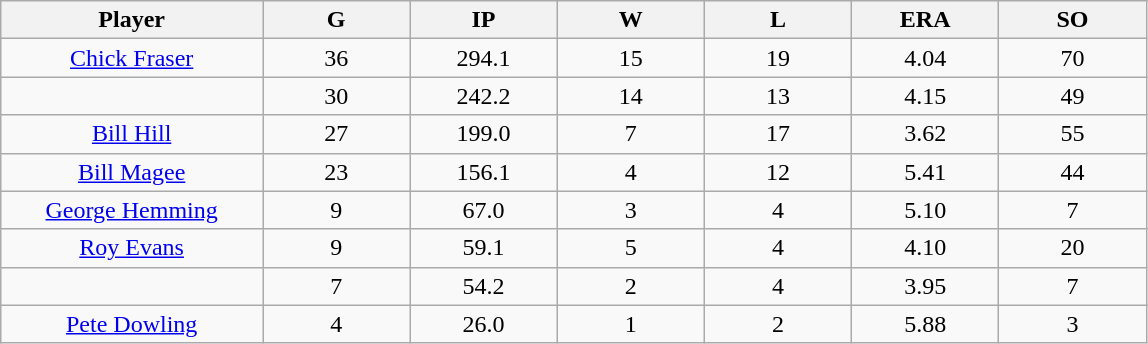<table class="wikitable sortable">
<tr>
<th bgcolor="#DDDDFF" width="16%">Player</th>
<th bgcolor="#DDDDFF" width="9%">G</th>
<th bgcolor="#DDDDFF" width="9%">IP</th>
<th bgcolor="#DDDDFF" width="9%">W</th>
<th bgcolor="#DDDDFF" width="9%">L</th>
<th bgcolor="#DDDDFF" width="9%">ERA</th>
<th bgcolor="#DDDDFF" width="9%">SO</th>
</tr>
<tr align="center">
<td><a href='#'>Chick Fraser</a></td>
<td>36</td>
<td>294.1</td>
<td>15</td>
<td>19</td>
<td>4.04</td>
<td>70</td>
</tr>
<tr align=center>
<td></td>
<td>30</td>
<td>242.2</td>
<td>14</td>
<td>13</td>
<td>4.15</td>
<td>49</td>
</tr>
<tr align="center">
<td><a href='#'>Bill Hill</a></td>
<td>27</td>
<td>199.0</td>
<td>7</td>
<td>17</td>
<td>3.62</td>
<td>55</td>
</tr>
<tr align=center>
<td><a href='#'>Bill Magee</a></td>
<td>23</td>
<td>156.1</td>
<td>4</td>
<td>12</td>
<td>5.41</td>
<td>44</td>
</tr>
<tr align=center>
<td><a href='#'>George Hemming</a></td>
<td>9</td>
<td>67.0</td>
<td>3</td>
<td>4</td>
<td>5.10</td>
<td>7</td>
</tr>
<tr align=center>
<td><a href='#'>Roy Evans</a></td>
<td>9</td>
<td>59.1</td>
<td>5</td>
<td>4</td>
<td>4.10</td>
<td>20</td>
</tr>
<tr align=center>
<td></td>
<td>7</td>
<td>54.2</td>
<td>2</td>
<td>4</td>
<td>3.95</td>
<td>7</td>
</tr>
<tr align="center">
<td><a href='#'>Pete Dowling</a></td>
<td>4</td>
<td>26.0</td>
<td>1</td>
<td>2</td>
<td>5.88</td>
<td>3</td>
</tr>
</table>
